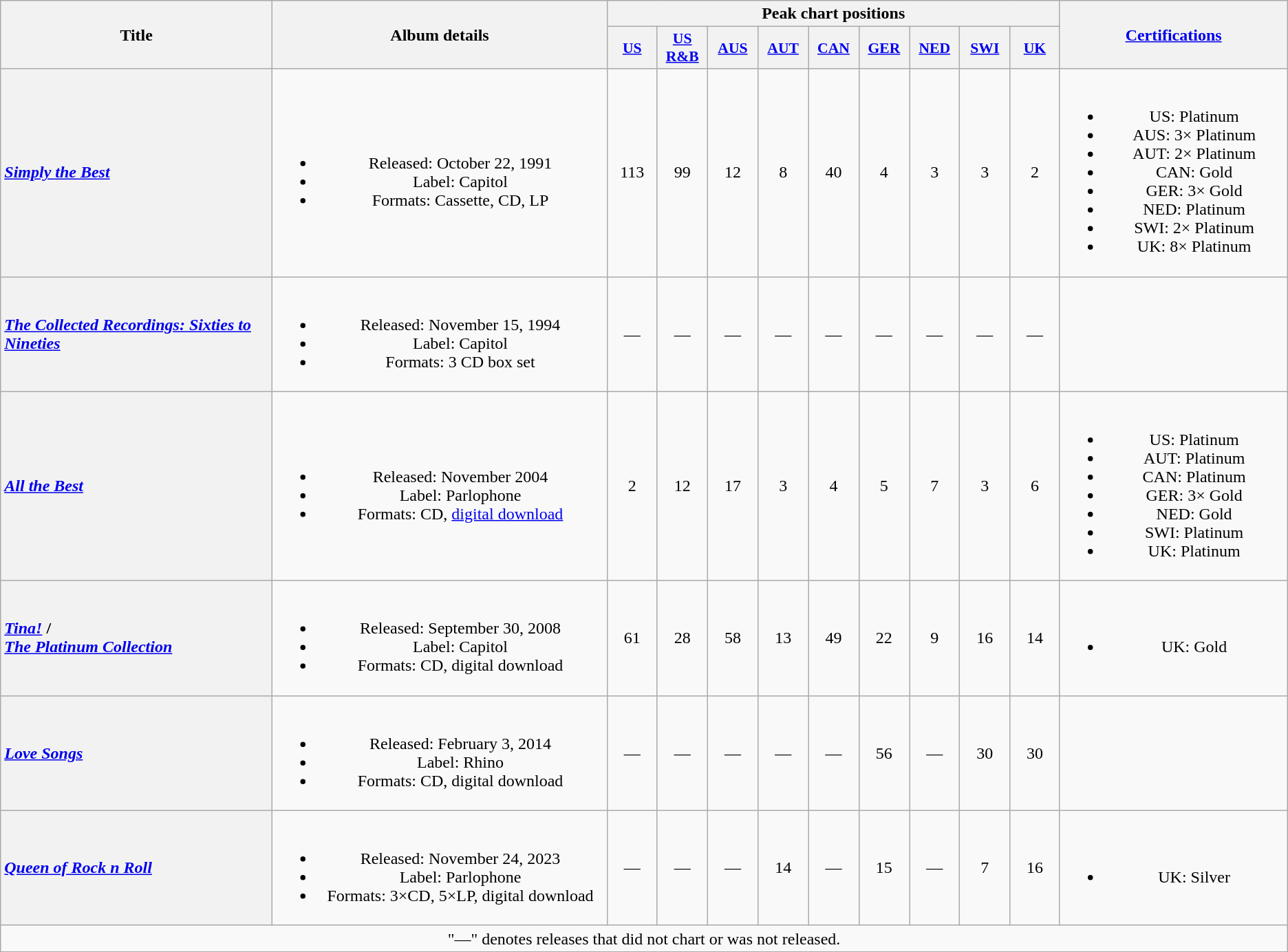<table class="wikitable plainrowheaders" style="text-align:center;">
<tr>
<th scope="col" rowspan="2" style="width:17em;">Title</th>
<th scope="col" rowspan="2" style="width:21em;">Album details</th>
<th scope="col" colspan="9">Peak chart positions</th>
<th scope="col" rowspan="2" style="width:14em;"><a href='#'>Certifications</a></th>
</tr>
<tr>
<th scope="col" style="width:3em;font-size:90%;"><a href='#'>US</a><br></th>
<th scope="col" style="width:3em;font-size:90%;"><a href='#'>US R&B</a><br></th>
<th scope="col" style="width:3em;font-size:90%;"><a href='#'>AUS</a><br></th>
<th scope="col" style="width:3em;font-size:90%;"><a href='#'>AUT</a><br></th>
<th scope="col" style="width:3em;font-size:90%;"><a href='#'>CAN</a><br></th>
<th scope="col" style="width:3em;font-size:90%;"><a href='#'>GER</a><br></th>
<th scope="col" style="width:3em;font-size:90%;"><a href='#'>NED</a><br></th>
<th scope="col" style="width:3em;font-size:90%;"><a href='#'>SWI</a><br></th>
<th scope="col" style="width:3em;font-size:90%;"><a href='#'>UK</a><br></th>
</tr>
<tr>
<th scope="row" style="text-align:left;"><em><a href='#'>Simply the Best</a></em></th>
<td><br><ul><li>Released: October 22, 1991</li><li>Label: Capitol</li><li>Formats: Cassette, CD, LP</li></ul></td>
<td>113</td>
<td>99</td>
<td>12</td>
<td>8</td>
<td>40</td>
<td>4</td>
<td>3</td>
<td>3</td>
<td>2</td>
<td><br><ul><li>US: Platinum</li><li>AUS: 3× Platinum</li><li>AUT: 2× Platinum</li><li>CAN: Gold</li><li>GER: 3× Gold</li><li>NED: Platinum</li><li>SWI: 2× Platinum</li><li>UK: 8× Platinum</li></ul></td>
</tr>
<tr>
<th scope="row" style="text-align:left;"><em><a href='#'>The Collected Recordings: Sixties to Nineties</a></em></th>
<td><br><ul><li>Released: November 15, 1994</li><li>Label: Capitol</li><li>Formats: 3 CD box set</li></ul></td>
<td>—</td>
<td>—</td>
<td>—</td>
<td>—</td>
<td>—</td>
<td>—</td>
<td>—</td>
<td>—</td>
<td>—</td>
<td></td>
</tr>
<tr>
<th scope="row" style="text-align:left;"><em><a href='#'>All the Best</a></em></th>
<td><br><ul><li>Released: November 2004</li><li>Label: Parlophone</li><li>Formats: CD, <a href='#'>digital download</a></li></ul></td>
<td>2</td>
<td>12</td>
<td>17<br></td>
<td>3</td>
<td>4</td>
<td>5</td>
<td>7</td>
<td>3</td>
<td>6</td>
<td><br><ul><li>US: Platinum</li><li>AUT: Platinum</li><li>CAN: Platinum</li><li>GER: 3× Gold</li><li>NED: Gold</li><li>SWI: Platinum</li><li>UK: Platinum</li></ul></td>
</tr>
<tr>
<th scope="row" style="text-align:left;"><em><a href='#'>Tina!</a></em> /<br><em><a href='#'>The Platinum Collection</a></em></th>
<td><br><ul><li>Released: September 30, 2008</li><li>Label: Capitol</li><li>Formats: CD, digital download</li></ul></td>
<td>61</td>
<td>28</td>
<td>58</td>
<td>13</td>
<td>49</td>
<td>22</td>
<td>9</td>
<td>16</td>
<td>14</td>
<td><br><ul><li>UK: Gold</li></ul></td>
</tr>
<tr>
<th scope="row" style="text-align:left;"><em><a href='#'>Love Songs</a></em></th>
<td><br><ul><li>Released: February 3, 2014</li><li>Label: Rhino</li><li>Formats: CD, digital download</li></ul></td>
<td>—</td>
<td>—</td>
<td>—</td>
<td>—</td>
<td>—</td>
<td>56</td>
<td>—</td>
<td>30</td>
<td>30</td>
<td></td>
</tr>
<tr>
<th scope="row" style="text-align:left;"><em><a href='#'>Queen of Rock n Roll</a></em></th>
<td><br><ul><li>Released: November 24, 2023</li><li>Label: Parlophone</li><li>Formats: 3×CD, 5×LP, digital download</li></ul></td>
<td>—</td>
<td>—</td>
<td>—</td>
<td>14</td>
<td>—</td>
<td>15</td>
<td>—</td>
<td>7</td>
<td>16</td>
<td><br><ul><li>UK: Silver</li></ul></td>
</tr>
<tr>
<td colspan="15" style="text-align:center;">"—" denotes releases that did not chart or was not released.</td>
</tr>
</table>
